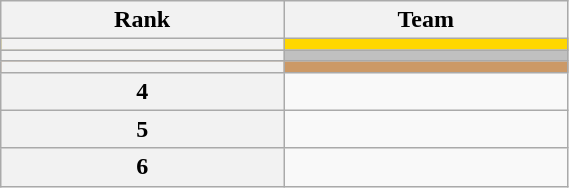<table class="wikitable unsortable" style="text-align:left; width:30%">
<tr>
<th scope="col">Rank</th>
<th scope="col">Team</th>
</tr>
<tr bgcolor="gold">
<th scope="row"></th>
<td></td>
</tr>
<tr bgcolor="silver">
<th scope="row"></th>
<td></td>
</tr>
<tr bgcolor="cc9966">
<th scope="row"></th>
<td></td>
</tr>
<tr>
<th scope="row">4</th>
<td></td>
</tr>
<tr>
<th scope="row">5</th>
<td></td>
</tr>
<tr>
<th scope="row">6</th>
<td></td>
</tr>
</table>
